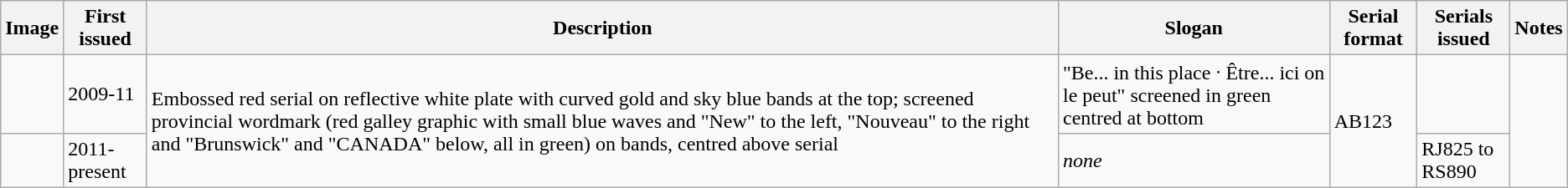<table class="wikitable">
<tr>
<th>Image</th>
<th>First issued</th>
<th>Description</th>
<th>Slogan</th>
<th>Serial format</th>
<th>Serials issued</th>
<th>Notes</th>
</tr>
<tr>
<td></td>
<td>2009-11</td>
<td rowspan="2">Embossed red serial on reflective white plate with curved gold and sky blue bands at the top; screened provincial wordmark (red galley graphic with small blue waves and "New" to the left, "Nouveau" to the right and "Brunswick" and "CANADA" below, all in green) on bands, centred above serial</td>
<td>"Be... in this place  ᐧ  Être... ici on le peut" screened in green centred at bottom</td>
<td rowspan="2">AB123</td>
<td></td>
<td rowspan="2"></td>
</tr>
<tr>
<td></td>
<td>2011-present</td>
<td><em>none</em></td>
<td>RJ825 to RS890 </td>
</tr>
</table>
